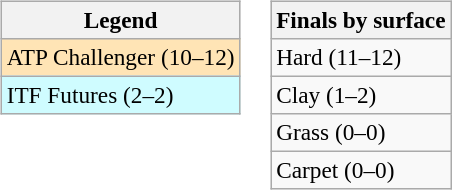<table>
<tr valign=top>
<td><br><table class=wikitable style=font-size:97%>
<tr>
<th>Legend</th>
</tr>
<tr bgcolor=moccasin>
<td>ATP Challenger (10–12)</td>
</tr>
<tr bgcolor=cffcff>
<td>ITF Futures (2–2)</td>
</tr>
</table>
</td>
<td><br><table class=wikitable style=font-size:97%>
<tr>
<th>Finals by surface</th>
</tr>
<tr>
<td>Hard (11–12)</td>
</tr>
<tr>
<td>Clay (1–2)</td>
</tr>
<tr>
<td>Grass (0–0)</td>
</tr>
<tr>
<td>Carpet (0–0)</td>
</tr>
</table>
</td>
</tr>
</table>
